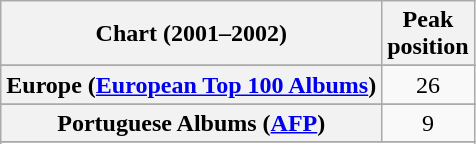<table class="wikitable sortable plainrowheaders" style="text-align:center">
<tr>
<th scope="col">Chart (2001–2002)</th>
<th scope="col">Peak<br>position</th>
</tr>
<tr>
</tr>
<tr>
</tr>
<tr>
</tr>
<tr>
</tr>
<tr>
<th scope="row">Europe (<a href='#'>European Top 100 Albums</a>)</th>
<td>26</td>
</tr>
<tr>
</tr>
<tr>
</tr>
<tr>
</tr>
<tr>
</tr>
<tr>
</tr>
<tr>
</tr>
<tr>
<th scope="row">Portuguese Albums (<a href='#'>AFP</a>)</th>
<td>9</td>
</tr>
<tr>
</tr>
<tr>
</tr>
<tr>
</tr>
<tr>
</tr>
</table>
